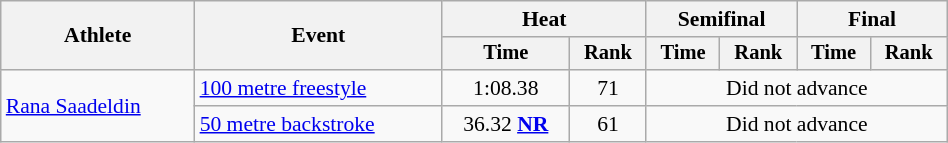<table class="wikitable" style="text-align:center; font-size:90%; width:50%;">
<tr>
<th rowspan="2">Athlete</th>
<th rowspan="2">Event</th>
<th colspan="2">Heat</th>
<th colspan="2">Semifinal</th>
<th colspan="2">Final</th>
</tr>
<tr style="font-size:95%">
<th>Time</th>
<th>Rank</th>
<th>Time</th>
<th>Rank</th>
<th>Time</th>
<th>Rank</th>
</tr>
<tr>
<td align=left rowspan=2><a href='#'>Rana Saadeldin</a></td>
<td align=left><a href='#'>100 metre freestyle</a></td>
<td>1:08.38</td>
<td>71</td>
<td colspan=4>Did not advance</td>
</tr>
<tr>
<td align=left><a href='#'>50 metre backstroke</a></td>
<td>36.32 <strong><a href='#'>NR</a></strong></td>
<td>61</td>
<td colspan=4>Did not advance</td>
</tr>
</table>
